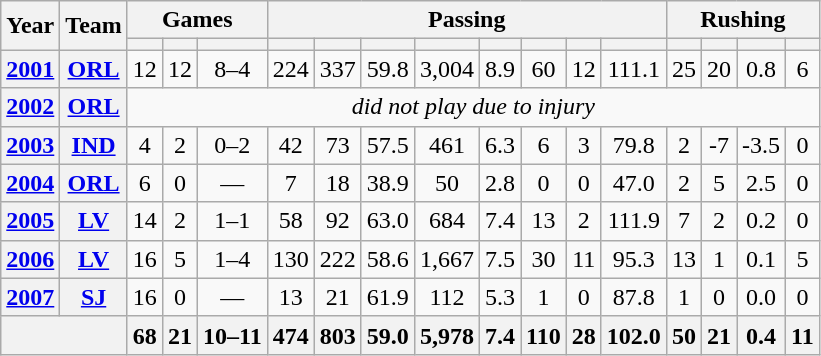<table class="wikitable" style="text-align:center;">
<tr>
<th rowspan="2">Year</th>
<th rowspan="2">Team</th>
<th colspan="3">Games</th>
<th colspan="8">Passing</th>
<th colspan="4">Rushing</th>
</tr>
<tr>
<th></th>
<th></th>
<th></th>
<th></th>
<th></th>
<th></th>
<th></th>
<th></th>
<th></th>
<th></th>
<th></th>
<th></th>
<th></th>
<th></th>
<th></th>
</tr>
<tr>
<th><a href='#'>2001</a></th>
<th><a href='#'>ORL</a></th>
<td>12</td>
<td>12</td>
<td>8–4</td>
<td>224</td>
<td>337</td>
<td>59.8</td>
<td>3,004</td>
<td>8.9</td>
<td>60</td>
<td>12</td>
<td>111.1</td>
<td>25</td>
<td>20</td>
<td>0.8</td>
<td>6</td>
</tr>
<tr>
<th><a href='#'>2002</a></th>
<th><a href='#'>ORL</a></th>
<td colspan="17"><em>did not play due to injury</em></td>
</tr>
<tr>
<th><a href='#'>2003</a></th>
<th><a href='#'>IND</a></th>
<td>4</td>
<td>2</td>
<td>0–2</td>
<td>42</td>
<td>73</td>
<td>57.5</td>
<td>461</td>
<td>6.3</td>
<td>6</td>
<td>3</td>
<td>79.8</td>
<td>2</td>
<td>-7</td>
<td>-3.5</td>
<td>0</td>
</tr>
<tr>
<th><a href='#'>2004</a></th>
<th><a href='#'>ORL</a></th>
<td>6</td>
<td>0</td>
<td>—</td>
<td>7</td>
<td>18</td>
<td>38.9</td>
<td>50</td>
<td>2.8</td>
<td>0</td>
<td>0</td>
<td>47.0</td>
<td>2</td>
<td>5</td>
<td>2.5</td>
<td>0</td>
</tr>
<tr>
<th><a href='#'>2005</a></th>
<th><a href='#'>LV</a></th>
<td>14</td>
<td>2</td>
<td>1–1</td>
<td>58</td>
<td>92</td>
<td>63.0</td>
<td>684</td>
<td>7.4</td>
<td>13</td>
<td>2</td>
<td>111.9</td>
<td>7</td>
<td>2</td>
<td>0.2</td>
<td>0</td>
</tr>
<tr>
<th><a href='#'>2006</a></th>
<th><a href='#'>LV</a></th>
<td>16</td>
<td>5</td>
<td>1–4</td>
<td>130</td>
<td>222</td>
<td>58.6</td>
<td>1,667</td>
<td>7.5</td>
<td>30</td>
<td>11</td>
<td>95.3</td>
<td>13</td>
<td>1</td>
<td>0.1</td>
<td>5</td>
</tr>
<tr>
<th><a href='#'>2007</a></th>
<th><a href='#'>SJ</a></th>
<td>16</td>
<td>0</td>
<td>—</td>
<td>13</td>
<td>21</td>
<td>61.9</td>
<td>112</td>
<td>5.3</td>
<td>1</td>
<td>0</td>
<td>87.8</td>
<td>1</td>
<td>0</td>
<td>0.0</td>
<td>0</td>
</tr>
<tr>
<th colspan="2"></th>
<th>68</th>
<th>21</th>
<th>10–11</th>
<th>474</th>
<th>803</th>
<th>59.0</th>
<th>5,978</th>
<th>7.4</th>
<th>110</th>
<th>28</th>
<th>102.0</th>
<th>50</th>
<th>21</th>
<th>0.4</th>
<th>11</th>
</tr>
</table>
